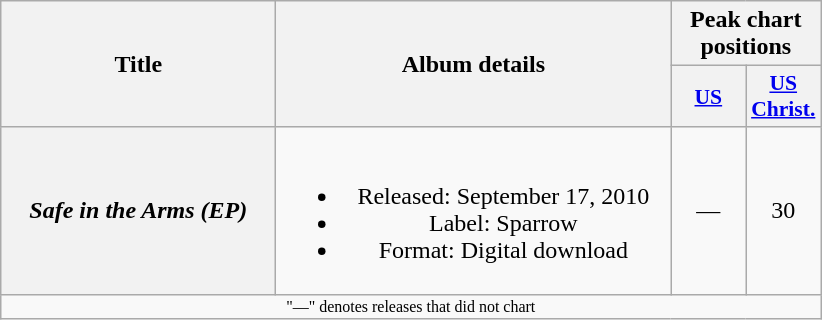<table class="wikitable plainrowheaders" style="text-align:center;">
<tr>
<th scope="col" rowspan="2" style="width:11em;">Title</th>
<th scope="col" rowspan="2" style="width:16em;">Album details</th>
<th scope="col" colspan="3">Peak chart positions</th>
</tr>
<tr>
<th style="width:3em; font-size:90%"><a href='#'>US</a><br></th>
<th style="width:3em; font-size:90%"><a href='#'>US<br>Christ.</a><br></th>
</tr>
<tr>
<th scope="row"><em>Safe in the Arms (EP)</em></th>
<td><br><ul><li>Released: September 17, 2010</li><li>Label: Sparrow</li><li>Format: Digital download</li></ul></td>
<td>—</td>
<td>30</td>
</tr>
<tr>
<td colspan="10" style="font-size:8pt">"—" denotes releases that did not chart</td>
</tr>
</table>
